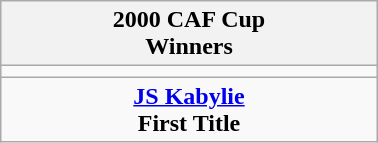<table class="wikitable" style="text-align: center; margin: 0 auto; width: 20%">
<tr>
<th>2000 CAF Cup<br>Winners</th>
</tr>
<tr>
<td></td>
</tr>
<tr>
<td><strong><a href='#'>JS Kabylie</a></strong><br><strong>First Title</strong></td>
</tr>
</table>
